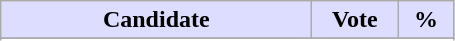<table class="wikitable">
<tr>
<th style="background:#ddf; width:200px;">Candidate</th>
<th style="background:#ddf; width:50px;">Vote</th>
<th style="background:#ddf; width:30px;">%</th>
</tr>
<tr>
</tr>
<tr>
</tr>
</table>
